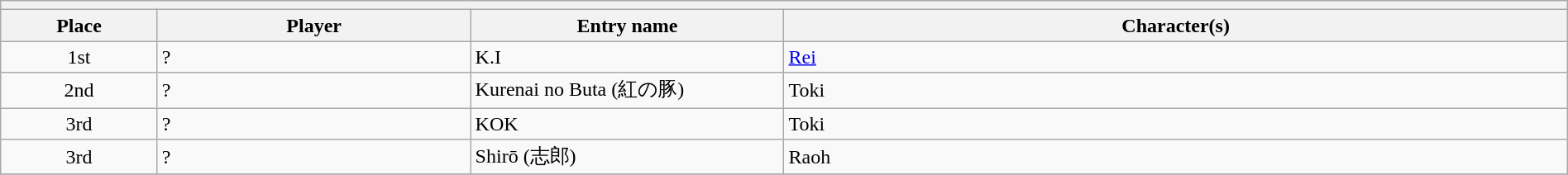<table class="wikitable" width=100%>
<tr>
<th colspan=4></th>
</tr>
<tr>
<th width=10%>Place</th>
<th width=20%>Player</th>
<th width=20%>Entry name</th>
<th width=50%>Character(s)</th>
</tr>
<tr>
<td align=center>1st</td>
<td>?</td>
<td>K.I</td>
<td><a href='#'>Rei</a></td>
</tr>
<tr>
<td align=center>2nd</td>
<td>?</td>
<td>Kurenai no Buta (紅の豚)</td>
<td>Toki</td>
</tr>
<tr>
<td align=center>3rd</td>
<td>?</td>
<td>KOK</td>
<td>Toki</td>
</tr>
<tr>
<td align=center>3rd</td>
<td>?</td>
<td>Shirō (志郎)</td>
<td>Raoh</td>
</tr>
<tr>
</tr>
</table>
